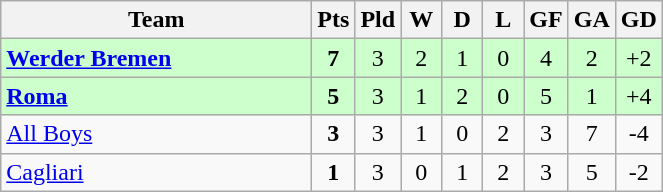<table class="wikitable" style="text-align:center;">
<tr>
<th width=200>Team</th>
<th width=20>Pts</th>
<th width=20>Pld</th>
<th width=20>W</th>
<th width=20>D</th>
<th width=20>L</th>
<th width=20>GF</th>
<th width=20>GA</th>
<th width=20>GD</th>
</tr>
<tr style="background:#ccffcc">
<td style="text-align:left"> <strong><a href='#'>Werder Bremen</a></strong></td>
<td><strong>7</strong></td>
<td>3</td>
<td>2</td>
<td>1</td>
<td>0</td>
<td>4</td>
<td>2</td>
<td>+2</td>
</tr>
<tr style="background:#ccffcc">
<td style="text-align:left"> <strong><a href='#'>Roma</a></strong></td>
<td><strong>5</strong></td>
<td>3</td>
<td>1</td>
<td>2</td>
<td>0</td>
<td>5</td>
<td>1</td>
<td>+4</td>
</tr>
<tr>
<td style="text-align:left"> <a href='#'>All Boys</a></td>
<td><strong>3</strong></td>
<td>3</td>
<td>1</td>
<td>0</td>
<td>2</td>
<td>3</td>
<td>7</td>
<td>-4</td>
</tr>
<tr>
<td style="text-align:left"> <a href='#'>Cagliari</a></td>
<td><strong>1</strong></td>
<td>3</td>
<td>0</td>
<td>1</td>
<td>2</td>
<td>3</td>
<td>5</td>
<td>-2</td>
</tr>
</table>
